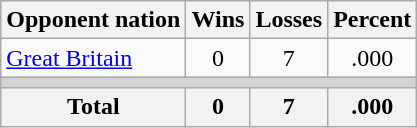<table class=wikitable>
<tr>
<th>Opponent nation</th>
<th>Wins</th>
<th>Losses</th>
<th>Percent</th>
</tr>
<tr align=center>
<td align=left><a href='#'>Great Britain</a></td>
<td>0</td>
<td>7</td>
<td>.000</td>
</tr>
<tr>
<td colspan=4 bgcolor=lightgray></td>
</tr>
<tr>
<th>Total</th>
<th>0</th>
<th>7</th>
<th>.000</th>
</tr>
</table>
